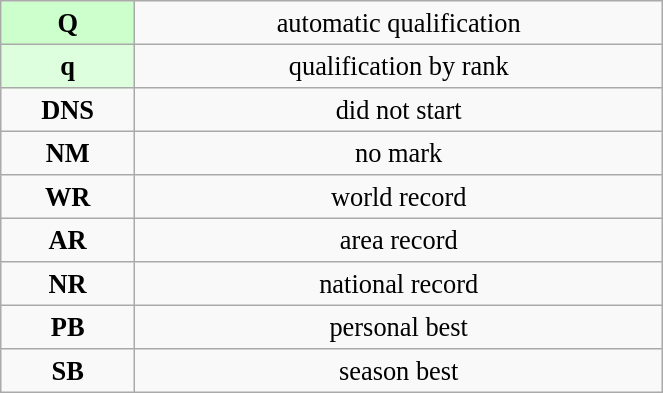<table class="wikitable" style=" text-align:center; font-size:110%;" width="35%">
<tr>
<td bgcolor="ccffcc"><strong>Q</strong></td>
<td>automatic qualification</td>
</tr>
<tr>
<td bgcolor="ddffdd"><strong>q</strong></td>
<td>qualification by rank</td>
</tr>
<tr>
<td><strong>DNS</strong></td>
<td>did not start</td>
</tr>
<tr>
<td><strong>NM</strong></td>
<td>no mark</td>
</tr>
<tr>
<td><strong>WR</strong></td>
<td>world record</td>
</tr>
<tr>
<td><strong>AR</strong></td>
<td>area record</td>
</tr>
<tr>
<td><strong>NR</strong></td>
<td>national record</td>
</tr>
<tr>
<td><strong>PB</strong></td>
<td>personal best</td>
</tr>
<tr>
<td><strong>SB</strong></td>
<td>season best</td>
</tr>
</table>
